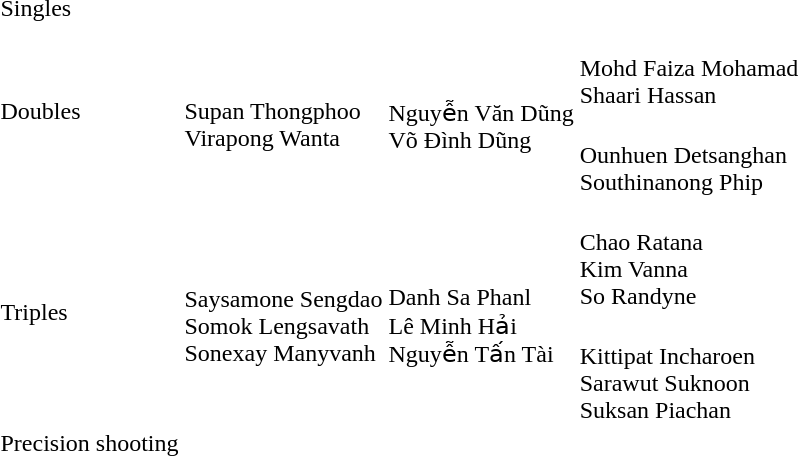<table>
<tr>
<td rowspan=2>Singles</td>
<td rowspan=2></td>
<td rowspan="2"></td>
<td></td>
</tr>
<tr>
<td nowrap></td>
</tr>
<tr>
<td rowspan="2">Doubles</td>
<td rowspan="2"><br>Supan Thongphoo<br>Virapong Wanta</td>
<td rowspan="2"><br>Nguyễn Văn Dũng<br>Võ Đình Dũng</td>
<td><br>Mohd Faiza Mohamad <br> Shaari Hassan</td>
</tr>
<tr>
<td><br>Ounhuen Detsanghan <br> Southinanong Phip</td>
</tr>
<tr>
<td rowspan="2">Triples</td>
<td rowspan="2" nowrap><br>Saysamone Sengdao <br> Somok Lengsavath <br> Sonexay Manyvanh</td>
<td rowspan="2"><br>Danh Sa Phanl <br> Lê Minh Hải <br> Nguyễn Tấn Tài</td>
<td><br>Chao Ratana <br> Kim Vanna <br> So Randyne</td>
</tr>
<tr>
<td><br>Kittipat Incharoen <br> Sarawut Suknoon <br> Suksan Piachan</td>
</tr>
<tr>
<td rowspan="2">Precision shooting</td>
<td rowspan="2"></td>
<td rowspan="2" nowrap></td>
<td></td>
</tr>
<tr>
<td></td>
</tr>
</table>
